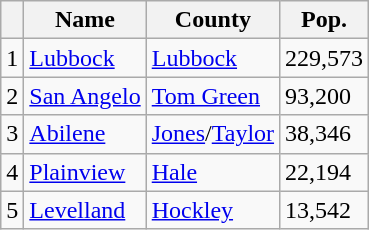<table class="wikitable sortable">
<tr>
<th></th>
<th>Name</th>
<th>County</th>
<th>Pop.</th>
</tr>
<tr>
<td>1</td>
<td><a href='#'>Lubbock</a></td>
<td><a href='#'>Lubbock</a></td>
<td>229,573</td>
</tr>
<tr>
<td>2</td>
<td><a href='#'>San Angelo</a></td>
<td><a href='#'>Tom Green</a></td>
<td>93,200</td>
</tr>
<tr>
<td>3</td>
<td><a href='#'>Abilene</a></td>
<td><a href='#'>Jones</a>/<a href='#'>Taylor</a></td>
<td>38,346</td>
</tr>
<tr>
<td>4</td>
<td><a href='#'>Plainview</a></td>
<td><a href='#'>Hale</a></td>
<td>22,194</td>
</tr>
<tr>
<td>5</td>
<td><a href='#'>Levelland</a></td>
<td><a href='#'>Hockley</a></td>
<td>13,542</td>
</tr>
</table>
